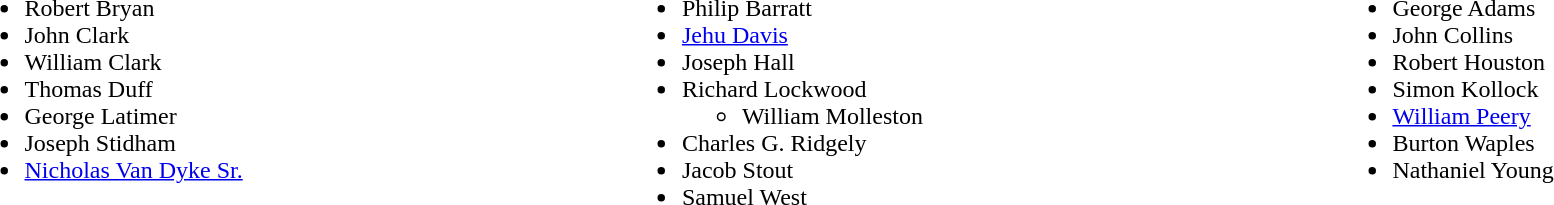<table width=100%>
<tr valign=top>
<td><br><ul><li>Robert Bryan</li><li>John Clark</li><li>William Clark</li><li>Thomas Duff</li><li>George Latimer</li><li>Joseph Stidham</li><li><a href='#'>Nicholas Van Dyke Sr.</a></li></ul></td>
<td><br><ul><li>Philip Barratt</li><li><a href='#'>Jehu Davis</a></li><li>Joseph Hall</li><li>Richard Lockwood<ul><li>William Molleston</li></ul></li><li>Charles G. Ridgely</li><li>Jacob Stout</li><li>Samuel West</li></ul></td>
<td><br><ul><li>George Adams</li><li>John Collins</li><li>Robert Houston</li><li>Simon Kollock</li><li><a href='#'>William Peery</a></li><li>Burton Waples</li><li>Nathaniel Young</li></ul></td>
</tr>
</table>
